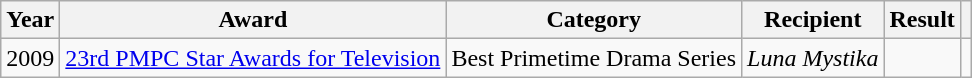<table class="wikitable">
<tr>
<th>Year</th>
<th>Award</th>
<th>Category</th>
<th>Recipient</th>
<th>Result</th>
<th></th>
</tr>
<tr>
<td>2009</td>
<td><a href='#'>23rd PMPC Star Awards for Television</a></td>
<td>Best Primetime Drama Series</td>
<td><em>Luna Mystika</em></td>
<td></td>
<td></td>
</tr>
</table>
